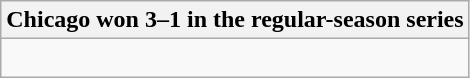<table class="wikitable collapsible collapsed">
<tr>
<th>Chicago won 3–1 in the regular-season series</th>
</tr>
<tr>
<td><br>


</td>
</tr>
</table>
